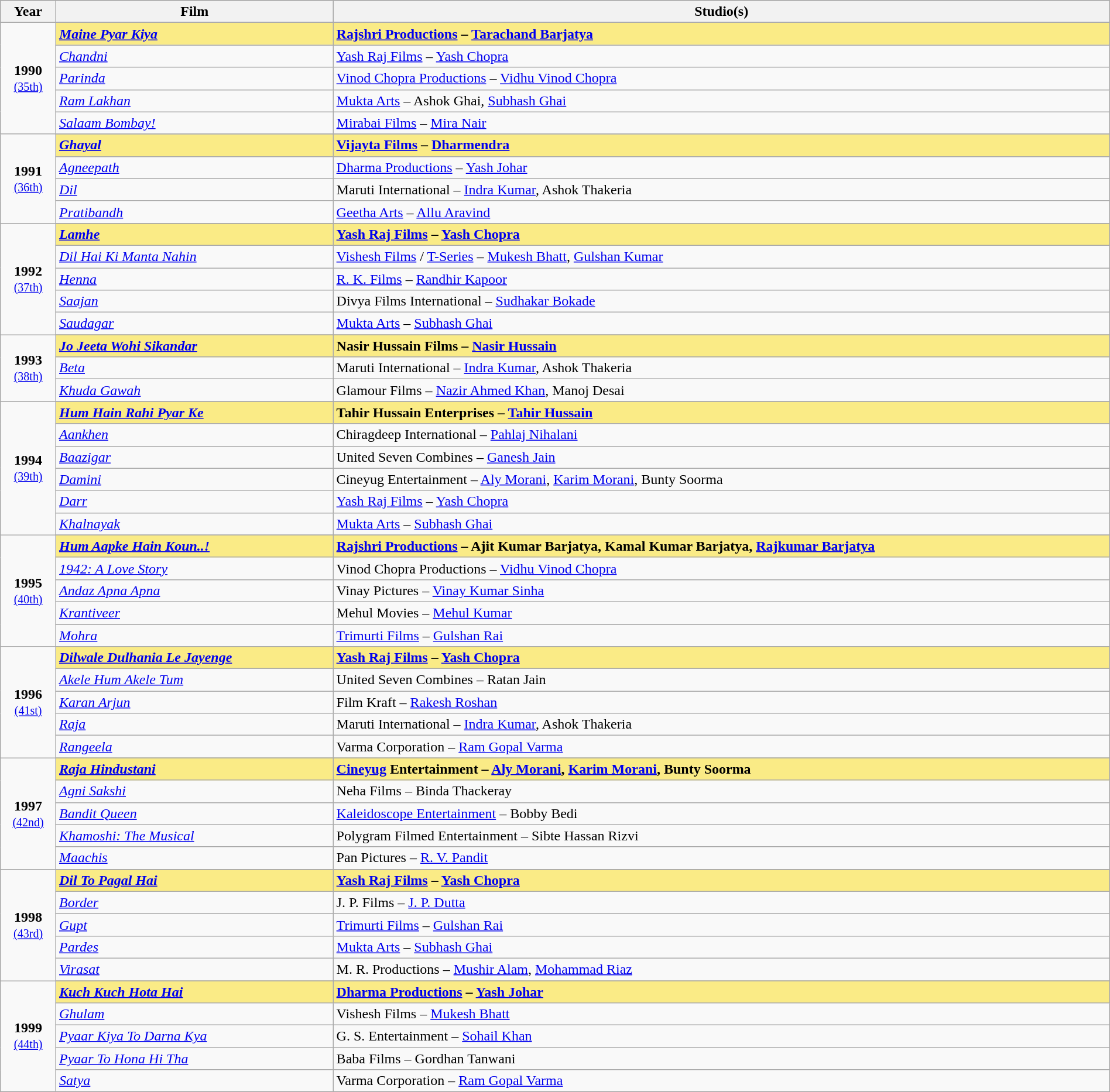<table class="wikitable" style="width:100%">
<tr bgcolor="#bebebe">
<th width="5%">Year</th>
<th width="25%">Film</th>
<th width="70%">Studio(s)</th>
</tr>
<tr>
<td rowspan=6 style="text-align:center"><strong>1990</strong><br><small><a href='#'>(35th)</a></small></td>
</tr>
<tr style="background:#FAEB86">
<td><strong><em><a href='#'>Maine Pyar Kiya</a></em></strong></td>
<td><strong><a href='#'>Rajshri Productions</a> – <a href='#'>Tarachand Barjatya</a></strong></td>
</tr>
<tr>
<td><em><a href='#'>Chandni</a></em></td>
<td><a href='#'>Yash Raj Films</a> – <a href='#'>Yash Chopra</a></td>
</tr>
<tr>
<td><em><a href='#'>Parinda</a></em></td>
<td><a href='#'>Vinod Chopra Productions</a> – <a href='#'>Vidhu Vinod Chopra</a></td>
</tr>
<tr>
<td><em><a href='#'>Ram Lakhan</a></em></td>
<td><a href='#'>Mukta Arts</a> – Ashok Ghai, <a href='#'>Subhash Ghai</a></td>
</tr>
<tr>
<td><em><a href='#'>Salaam Bombay!</a></em></td>
<td><a href='#'>Mirabai Films</a> – <a href='#'>Mira Nair</a></td>
</tr>
<tr>
<td rowspan=5 style="text-align:center"><strong>1991</strong><br><small><a href='#'>(36th)</a></small></td>
</tr>
<tr style="background:#FAEB86">
<td><strong><em><a href='#'>Ghayal</a></em></strong></td>
<td><strong><a href='#'>Vijayta Films</a> – <a href='#'>Dharmendra</a></strong></td>
</tr>
<tr>
<td><em><a href='#'>Agneepath</a></em></td>
<td><a href='#'>Dharma Productions</a> – <a href='#'>Yash Johar</a></td>
</tr>
<tr>
<td><em><a href='#'>Dil</a></em></td>
<td>Maruti International – <a href='#'>Indra Kumar</a>, Ashok Thakeria</td>
</tr>
<tr>
<td><em><a href='#'>Pratibandh</a></em></td>
<td><a href='#'>Geetha Arts</a> – <a href='#'>Allu Aravind</a></td>
</tr>
<tr>
<td rowspan=6 style="text-align:center"><strong>1992</strong><br><small><a href='#'>(37th)</a></small></td>
</tr>
<tr style="background:#FAEB86">
<td><strong><em><a href='#'>Lamhe</a></em></strong></td>
<td><strong><a href='#'>Yash Raj Films</a> – <a href='#'>Yash Chopra</a></strong></td>
</tr>
<tr>
<td><em><a href='#'>Dil Hai Ki Manta Nahin</a></em></td>
<td><a href='#'>Vishesh Films</a> / <a href='#'>T-Series</a> – <a href='#'>Mukesh Bhatt</a>, <a href='#'>Gulshan Kumar</a></td>
</tr>
<tr>
<td><em><a href='#'>Henna</a></em></td>
<td><a href='#'>R. K. Films</a> – <a href='#'>Randhir Kapoor</a></td>
</tr>
<tr>
<td><em><a href='#'>Saajan</a></em></td>
<td>Divya Films International – <a href='#'>Sudhakar Bokade</a></td>
</tr>
<tr>
<td><em><a href='#'>Saudagar</a></em></td>
<td><a href='#'>Mukta Arts</a> – <a href='#'>Subhash Ghai</a></td>
</tr>
<tr>
<td rowspan=4 style="text-align:center"><strong>1993</strong><br><small><a href='#'>(38th)</a></small></td>
</tr>
<tr style="background:#FAEB86">
<td><strong><em><a href='#'>Jo Jeeta Wohi Sikandar</a></em></strong></td>
<td><strong>Nasir Hussain Films – <a href='#'>Nasir Hussain</a></strong></td>
</tr>
<tr>
<td><em><a href='#'>Beta</a></em></td>
<td>Maruti International – <a href='#'>Indra Kumar</a>, Ashok Thakeria</td>
</tr>
<tr>
<td><em><a href='#'>Khuda Gawah</a></em></td>
<td>Glamour Films – <a href='#'>Nazir Ahmed Khan</a>, Manoj Desai</td>
</tr>
<tr>
<td rowspan="7" style="text-align:center"><strong>1994</strong><br><small><a href='#'>(39th)</a></small></td>
</tr>
<tr style="background:#FAEB86">
<td><strong><em><a href='#'>Hum Hain Rahi Pyar Ke</a></em></strong></td>
<td><strong>Tahir Hussain Enterprises – <a href='#'>Tahir Hussain</a></strong></td>
</tr>
<tr>
<td><em><a href='#'>Aankhen</a></em></td>
<td>Chiragdeep International – <a href='#'>Pahlaj Nihalani</a></td>
</tr>
<tr>
<td><em><a href='#'>Baazigar</a></em></td>
<td>United Seven Combines – <a href='#'>Ganesh Jain</a></td>
</tr>
<tr>
<td><em><a href='#'>Damini</a></em></td>
<td>Cineyug Entertainment – <a href='#'>Aly Morani</a>, <a href='#'>Karim Morani</a>, Bunty Soorma</td>
</tr>
<tr>
<td><em><a href='#'>Darr</a></em></td>
<td><a href='#'>Yash Raj Films</a> – <a href='#'>Yash Chopra</a></td>
</tr>
<tr>
<td><em><a href='#'>Khalnayak</a></em></td>
<td><a href='#'>Mukta Arts</a> – <a href='#'>Subhash Ghai</a></td>
</tr>
<tr>
<td rowspan=6 style="text-align:center"><strong>1995</strong><br><small><a href='#'>(40th)</a></small></td>
</tr>
<tr style="background:#FAEB86">
<td><strong><em><a href='#'>Hum Aapke Hain Koun..!</a></em></strong></td>
<td><strong><a href='#'>Rajshri Productions</a> – Ajit Kumar Barjatya, Kamal Kumar Barjatya, <a href='#'>Rajkumar Barjatya</a></strong></td>
</tr>
<tr>
<td><em><a href='#'>1942: A Love Story</a></em></td>
<td>Vinod Chopra Productions – <a href='#'>Vidhu Vinod Chopra</a></td>
</tr>
<tr>
<td><em><a href='#'>Andaz Apna Apna</a></em></td>
<td>Vinay Pictures – <a href='#'>Vinay Kumar Sinha</a></td>
</tr>
<tr>
<td><em><a href='#'>Krantiveer</a></em></td>
<td>Mehul Movies – <a href='#'>Mehul Kumar</a></td>
</tr>
<tr>
<td><em><a href='#'>Mohra</a></em></td>
<td><a href='#'>Trimurti Films</a> – <a href='#'>Gulshan Rai</a></td>
</tr>
<tr>
<td rowspan=6 style="text-align:center"><strong>1996</strong><br><small><a href='#'>(41st)</a></small></td>
</tr>
<tr style="background:#FAEB86">
<td><strong><em><a href='#'>Dilwale Dulhania Le Jayenge</a></em></strong></td>
<td><strong><a href='#'>Yash Raj Films</a> – <a href='#'>Yash Chopra</a></strong></td>
</tr>
<tr>
<td><em><a href='#'>Akele Hum Akele Tum</a></em></td>
<td>United Seven Combines – Ratan Jain</td>
</tr>
<tr>
<td><em><a href='#'>Karan Arjun</a></em></td>
<td>Film Kraft – <a href='#'>Rakesh Roshan</a></td>
</tr>
<tr>
<td><em><a href='#'>Raja</a></em></td>
<td>Maruti International – <a href='#'>Indra Kumar</a>, Ashok Thakeria</td>
</tr>
<tr>
<td><em><a href='#'>Rangeela</a></em></td>
<td>Varma Corporation – <a href='#'>Ram Gopal Varma</a></td>
</tr>
<tr>
<td rowspan=6 style="text-align:center"><strong>1997</strong><br><small><a href='#'>(42nd)</a></small></td>
</tr>
<tr style="background:#FAEB86">
<td><strong><em><a href='#'>Raja Hindustani</a></em></strong></td>
<td><strong><a href='#'>Cineyug</a> Entertainment – <a href='#'>Aly Morani</a>, <a href='#'>Karim Morani</a>, Bunty Soorma</strong></td>
</tr>
<tr>
<td><em><a href='#'>Agni Sakshi</a></em></td>
<td>Neha Films – Binda Thackeray</td>
</tr>
<tr>
<td><em><a href='#'>Bandit Queen</a></em></td>
<td><a href='#'>Kaleidoscope Entertainment</a> – Bobby Bedi</td>
</tr>
<tr>
<td><em><a href='#'>Khamoshi: The Musical</a></em></td>
<td>Polygram Filmed Entertainment – Sibte Hassan Rizvi</td>
</tr>
<tr>
<td><em><a href='#'>Maachis</a></em></td>
<td>Pan Pictures – <a href='#'>R. V. Pandit</a></td>
</tr>
<tr>
<td rowspan=6 style="text-align:center"><strong>1998</strong><br><small><a href='#'>(43rd)</a></small></td>
</tr>
<tr style="background:#FAEB86">
<td><strong><em><a href='#'>Dil To Pagal Hai</a></em></strong></td>
<td><strong><a href='#'>Yash Raj Films</a> – <a href='#'>Yash Chopra</a></strong></td>
</tr>
<tr>
<td><em><a href='#'>Border</a></em></td>
<td>J. P. Films – <a href='#'>J. P. Dutta</a></td>
</tr>
<tr>
<td><em><a href='#'>Gupt</a></em></td>
<td><a href='#'>Trimurti Films</a> – <a href='#'>Gulshan Rai</a></td>
</tr>
<tr>
<td><em><a href='#'>Pardes</a></em></td>
<td><a href='#'>Mukta Arts</a> – <a href='#'>Subhash Ghai</a></td>
</tr>
<tr>
<td><em><a href='#'>Virasat</a></em></td>
<td>M. R. Productions – <a href='#'>Mushir Alam</a>, <a href='#'>Mohammad Riaz</a></td>
</tr>
<tr>
<td rowspan=6 style="text-align:center"><strong>1999</strong><br><small><a href='#'>(44th)</a></small></td>
</tr>
<tr style="background:#FAEB86">
<td><strong><em><a href='#'>Kuch Kuch Hota Hai</a></em></strong></td>
<td><strong><a href='#'>Dharma Productions</a> – <a href='#'>Yash Johar</a></strong></td>
</tr>
<tr>
<td><em><a href='#'>Ghulam</a></em></td>
<td>Vishesh Films – <a href='#'>Mukesh Bhatt</a></td>
</tr>
<tr>
<td><em><a href='#'>Pyaar Kiya To Darna Kya</a></em></td>
<td>G. S. Entertainment – <a href='#'>Sohail Khan</a></td>
</tr>
<tr>
<td><em><a href='#'>Pyaar To Hona Hi Tha</a></em></td>
<td>Baba Films – Gordhan Tanwani</td>
</tr>
<tr>
<td><em><a href='#'>Satya</a></em></td>
<td>Varma Corporation – <a href='#'>Ram Gopal Varma</a></td>
</tr>
</table>
